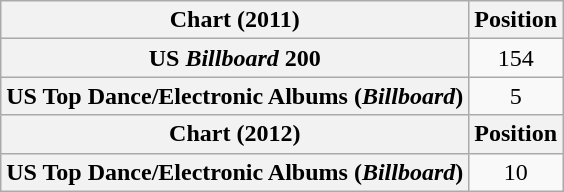<table class="wikitable plainrowheaders">
<tr>
<th>Chart (2011)</th>
<th>Position</th>
</tr>
<tr>
<th scope="row">US <em>Billboard</em> 200</th>
<td style="text-align:center;">154</td>
</tr>
<tr>
<th scope="row">US Top Dance/Electronic Albums (<em>Billboard</em>)</th>
<td style="text-align:center;">5</td>
</tr>
<tr>
<th>Chart (2012)</th>
<th>Position</th>
</tr>
<tr>
<th scope="row">US Top Dance/Electronic Albums (<em>Billboard</em>)</th>
<td style="text-align:center;">10</td>
</tr>
</table>
